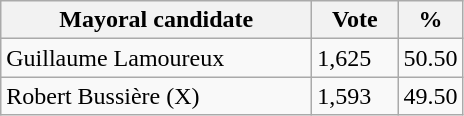<table class="wikitable">
<tr>
<th bgcolor="#DDDDFF" width="200px">Mayoral candidate</th>
<th bgcolor="#DDDDFF" width="50px">Vote</th>
<th bgcolor="#DDDDFF" width="30px">%</th>
</tr>
<tr>
<td>Guillaume Lamoureux</td>
<td>1,625</td>
<td>50.50</td>
</tr>
<tr>
<td>Robert Bussière (X)</td>
<td>1,593</td>
<td>49.50</td>
</tr>
</table>
